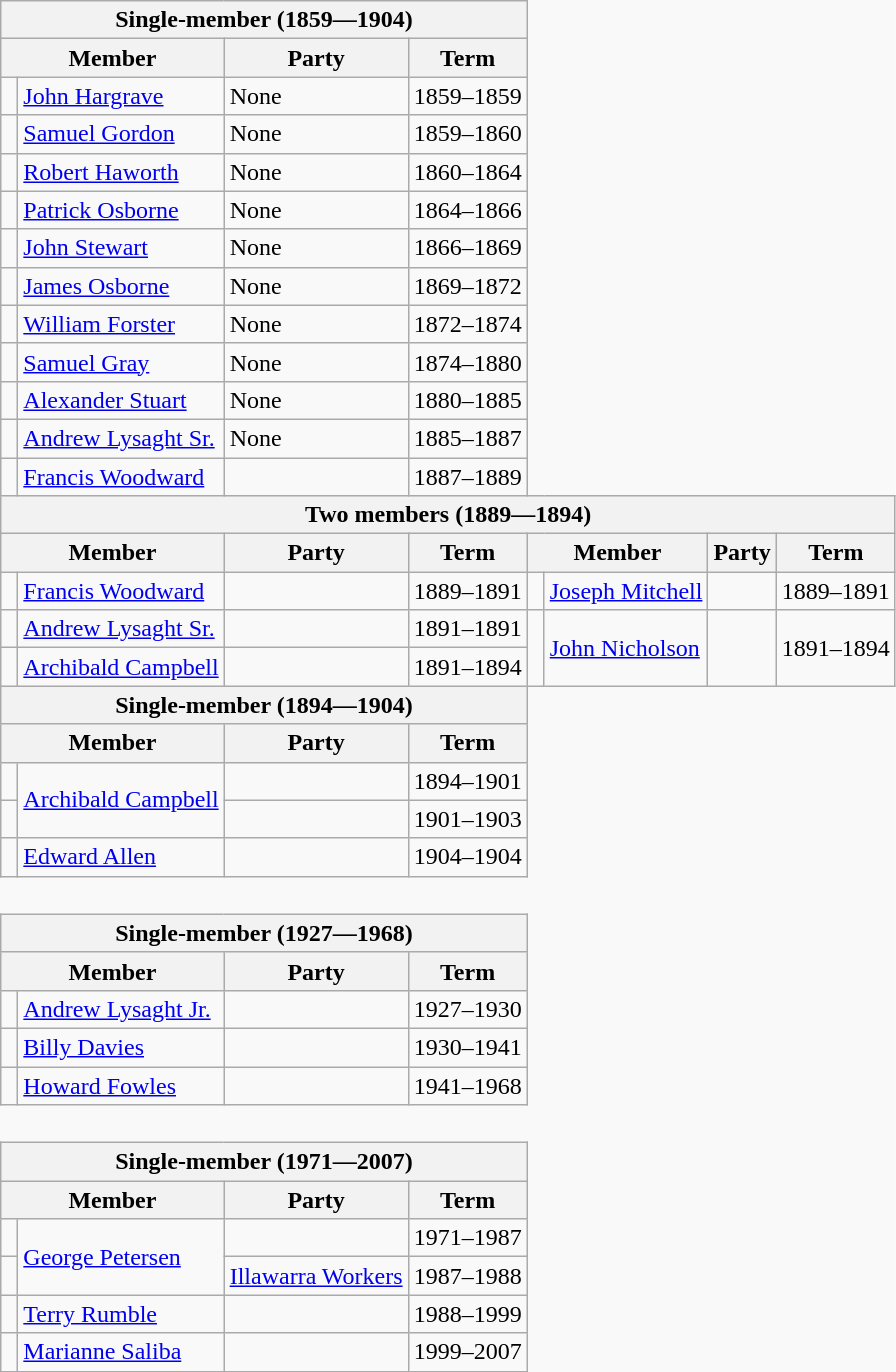<table class="wikitable" style='border-style: none none none none;'>
<tr>
<th colspan="4">Single-member (1859—1904)</th>
</tr>
<tr>
<th colspan="2">Member</th>
<th>Party</th>
<th>Term</th>
</tr>
<tr style="background: #f9f9f9">
<td> </td>
<td><a href='#'>John Hargrave</a></td>
<td>None</td>
<td>1859–1859</td>
</tr>
<tr style="background: #f9f9f9">
<td> </td>
<td><a href='#'>Samuel Gordon</a></td>
<td>None</td>
<td>1859–1860</td>
</tr>
<tr style="background: #f9f9f9">
<td> </td>
<td><a href='#'>Robert Haworth</a></td>
<td>None</td>
<td>1860–1864</td>
</tr>
<tr style="background: #f9f9f9">
<td> </td>
<td><a href='#'>Patrick Osborne</a></td>
<td>None</td>
<td>1864–1866</td>
</tr>
<tr style="background: #f9f9f9">
<td> </td>
<td><a href='#'>John Stewart</a></td>
<td>None</td>
<td>1866–1869</td>
</tr>
<tr style="background: #f9f9f9">
<td> </td>
<td><a href='#'>James Osborne</a></td>
<td>None</td>
<td>1869–1872</td>
</tr>
<tr style="background: #f9f9f9">
<td> </td>
<td><a href='#'>William Forster</a></td>
<td>None</td>
<td>1872–1874</td>
</tr>
<tr style="background: #f9f9f9">
<td> </td>
<td><a href='#'>Samuel Gray</a></td>
<td>None</td>
<td>1874–1880</td>
</tr>
<tr style="background: #f9f9f9">
<td> </td>
<td><a href='#'>Alexander Stuart</a></td>
<td>None</td>
<td>1880–1885</td>
</tr>
<tr style="background: #f9f9f9">
<td> </td>
<td><a href='#'>Andrew Lysaght Sr.</a></td>
<td>None</td>
<td>1885–1887</td>
</tr>
<tr style="background: #f9f9f9">
<td> </td>
<td><a href='#'>Francis Woodward</a></td>
<td></td>
<td>1887–1889</td>
</tr>
<tr>
<th colspan="8">Two members (1889—1894)</th>
</tr>
<tr>
<th colspan="2">Member</th>
<th>Party</th>
<th>Term</th>
<th colspan="2">Member</th>
<th>Party</th>
<th>Term</th>
</tr>
<tr style="background: #f9f9f9">
<td> </td>
<td><a href='#'>Francis Woodward</a></td>
<td></td>
<td>1889–1891</td>
<td> </td>
<td><a href='#'>Joseph Mitchell</a></td>
<td></td>
<td>1889–1891</td>
</tr>
<tr style="background: #f9f9f9">
<td> </td>
<td><a href='#'>Andrew Lysaght Sr.</a></td>
<td></td>
<td>1891–1891</td>
<td rowspan="2" > </td>
<td rowspan="2"><a href='#'>John Nicholson</a></td>
<td rowspan="2"></td>
<td rowspan="2">1891–1894</td>
</tr>
<tr style="background: #f9f9f9">
<td> </td>
<td><a href='#'>Archibald Campbell</a></td>
<td></td>
<td>1891–1894</td>
</tr>
<tr>
<th colspan="4">Single-member (1894—1904)</th>
</tr>
<tr>
<th colspan="2">Member</th>
<th>Party</th>
<th>Term</th>
</tr>
<tr style="background: #f9f9f9">
<td> </td>
<td rowspan="2"><a href='#'>Archibald Campbell</a></td>
<td></td>
<td>1894–1901</td>
</tr>
<tr style="background: #f9f9f9">
<td> </td>
<td></td>
<td>1901–1903</td>
</tr>
<tr style="background: #f9f9f9">
<td> </td>
<td><a href='#'>Edward Allen</a></td>
<td></td>
<td>1904–1904</td>
</tr>
<tr>
<td colspan="4" style='border-style: none none none none;'> </td>
</tr>
<tr>
<th colspan="4">Single-member (1927—1968)</th>
</tr>
<tr>
<th colspan="2">Member</th>
<th>Party</th>
<th>Term</th>
</tr>
<tr style="background: #f9f9f9">
<td> </td>
<td><a href='#'>Andrew Lysaght Jr.</a></td>
<td></td>
<td>1927–1930</td>
</tr>
<tr style="background: #f9f9f9">
<td> </td>
<td><a href='#'>Billy Davies</a></td>
<td></td>
<td>1930–1941</td>
</tr>
<tr style="background: #f9f9f9">
<td> </td>
<td><a href='#'>Howard Fowles</a></td>
<td></td>
<td>1941–1968</td>
</tr>
<tr>
<td colspan="4" style='border-style: none none none none;'> </td>
</tr>
<tr>
<th colspan="4">Single-member (1971—2007)</th>
</tr>
<tr>
<th colspan="2">Member</th>
<th>Party</th>
<th>Term</th>
</tr>
<tr style="background: #f9f9f9">
<td> </td>
<td rowspan="2"><a href='#'>George Petersen</a></td>
<td></td>
<td>1971–1987</td>
</tr>
<tr style="background: #f9f9f9">
<td> </td>
<td><a href='#'>Illawarra Workers</a></td>
<td>1987–1988</td>
</tr>
<tr style="background: #f9f9f9">
<td> </td>
<td><a href='#'>Terry Rumble</a></td>
<td></td>
<td>1988–1999</td>
</tr>
<tr style="background: #f9f9f9">
<td> </td>
<td><a href='#'>Marianne Saliba</a></td>
<td></td>
<td>1999–2007</td>
</tr>
</table>
